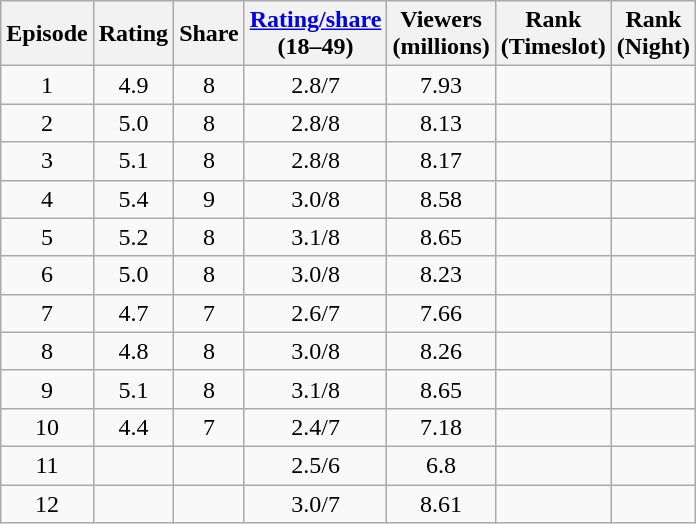<table class="wikitable sortable" style="text-align:center">
<tr>
<th>Episode</th>
<th>Rating</th>
<th>Share</th>
<th><a href='#'>Rating/share</a><br>(18–49)</th>
<th>Viewers<br>(millions)</th>
<th>Rank<br>(Timeslot)</th>
<th>Rank<br>(Night)</th>
</tr>
<tr>
<td>1</td>
<td>4.9</td>
<td>8</td>
<td>2.8/7</td>
<td>7.93</td>
<td></td>
<td></td>
</tr>
<tr>
<td>2</td>
<td>5.0</td>
<td>8</td>
<td>2.8/8</td>
<td>8.13</td>
<td></td>
<td></td>
</tr>
<tr>
<td>3</td>
<td>5.1</td>
<td>8</td>
<td>2.8/8</td>
<td>8.17</td>
<td></td>
<td></td>
</tr>
<tr>
<td>4</td>
<td>5.4</td>
<td>9</td>
<td>3.0/8</td>
<td>8.58</td>
<td></td>
<td></td>
</tr>
<tr>
<td>5</td>
<td>5.2</td>
<td>8</td>
<td>3.1/8</td>
<td>8.65</td>
<td></td>
<td></td>
</tr>
<tr>
<td>6</td>
<td>5.0</td>
<td>8</td>
<td>3.0/8</td>
<td>8.23</td>
<td></td>
<td></td>
</tr>
<tr>
<td>7</td>
<td>4.7</td>
<td>7</td>
<td>2.6/7</td>
<td>7.66</td>
<td></td>
<td></td>
</tr>
<tr>
<td>8</td>
<td>4.8</td>
<td>8</td>
<td>3.0/8</td>
<td>8.26</td>
<td></td>
<td></td>
</tr>
<tr>
<td>9</td>
<td>5.1</td>
<td>8</td>
<td>3.1/8</td>
<td>8.65</td>
<td></td>
<td></td>
</tr>
<tr>
<td>10</td>
<td>4.4</td>
<td>7</td>
<td>2.4/7</td>
<td>7.18</td>
<td></td>
<td></td>
</tr>
<tr>
<td>11</td>
<td></td>
<td></td>
<td>2.5/6</td>
<td>6.8</td>
<td></td>
<td></td>
</tr>
<tr>
<td>12</td>
<td></td>
<td></td>
<td>3.0/7</td>
<td>8.61</td>
<td></td>
<td></td>
</tr>
</table>
